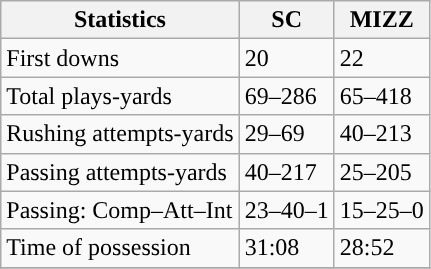<table class="wikitable" style="float: left;">
<tr>
<th>Statistics</th>
<th>SC</th>
<th>MIZZ</th>
</tr>
<tr>
<td>First downs</td>
<td>20</td>
<td>22</td>
</tr>
<tr>
<td>Total plays-yards</td>
<td>69–286</td>
<td>65–418</td>
</tr>
<tr>
<td>Rushing attempts-yards</td>
<td>29–69</td>
<td>40–213</td>
</tr>
<tr>
<td>Passing attempts-yards</td>
<td>40–217</td>
<td>25–205</td>
</tr>
<tr>
<td>Passing: Comp–Att–Int</td>
<td>23–40–1</td>
<td>15–25–0</td>
</tr>
<tr>
<td>Time of possession</td>
<td>31:08</td>
<td>28:52</td>
</tr>
<tr>
</tr>
</table>
